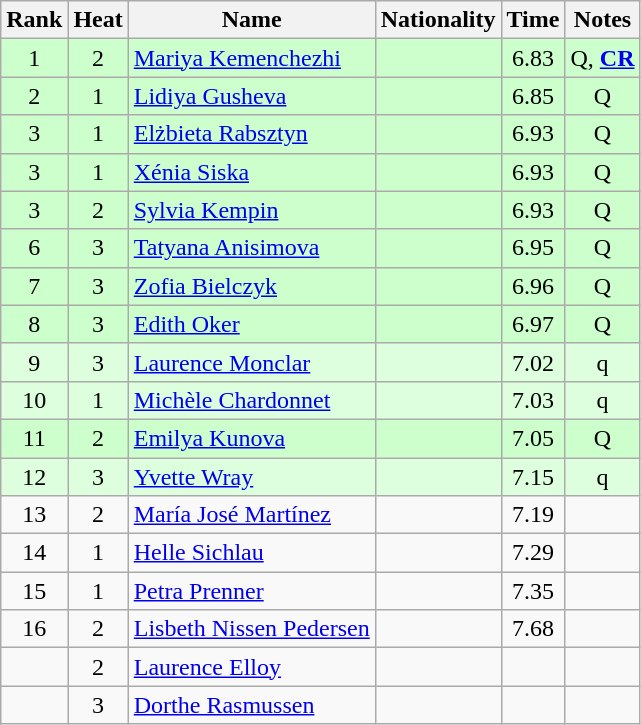<table class="wikitable sortable" style="text-align:center">
<tr>
<th>Rank</th>
<th>Heat</th>
<th>Name</th>
<th>Nationality</th>
<th>Time</th>
<th>Notes</th>
</tr>
<tr bgcolor=ccffcc>
<td>1</td>
<td>2</td>
<td align="left"><a href='#'>Mariya Kemenchezhi</a></td>
<td align=left></td>
<td>6.83</td>
<td>Q, <strong><a href='#'>CR</a></strong></td>
</tr>
<tr bgcolor=ccffcc>
<td>2</td>
<td>1</td>
<td align="left"><a href='#'>Lidiya Gusheva</a></td>
<td align=left></td>
<td>6.85</td>
<td>Q</td>
</tr>
<tr bgcolor=ccffcc>
<td>3</td>
<td>1</td>
<td align="left"><a href='#'>Elżbieta Rabsztyn</a></td>
<td align=left></td>
<td>6.93</td>
<td>Q</td>
</tr>
<tr bgcolor=ccffcc>
<td>3</td>
<td>1</td>
<td align="left"><a href='#'>Xénia Siska</a></td>
<td align=left></td>
<td>6.93</td>
<td>Q</td>
</tr>
<tr bgcolor=ccffcc>
<td>3</td>
<td>2</td>
<td align="left"><a href='#'>Sylvia Kempin</a></td>
<td align=left></td>
<td>6.93</td>
<td>Q</td>
</tr>
<tr bgcolor=ccffcc>
<td>6</td>
<td>3</td>
<td align="left"><a href='#'>Tatyana Anisimova</a></td>
<td align=left></td>
<td>6.95</td>
<td>Q</td>
</tr>
<tr bgcolor=ccffcc>
<td>7</td>
<td>3</td>
<td align="left"><a href='#'>Zofia Bielczyk</a></td>
<td align=left></td>
<td>6.96</td>
<td>Q</td>
</tr>
<tr bgcolor=ccffcc>
<td>8</td>
<td>3</td>
<td align="left"><a href='#'>Edith Oker</a></td>
<td align=left></td>
<td>6.97</td>
<td>Q</td>
</tr>
<tr bgcolor=ddffdd>
<td>9</td>
<td>3</td>
<td align="left"><a href='#'>Laurence Monclar</a></td>
<td align=left></td>
<td>7.02</td>
<td>q</td>
</tr>
<tr bgcolor=ddffdd>
<td>10</td>
<td>1</td>
<td align="left"><a href='#'>Michèle Chardonnet</a></td>
<td align=left></td>
<td>7.03</td>
<td>q</td>
</tr>
<tr bgcolor=ccffcc>
<td>11</td>
<td>2</td>
<td align="left"><a href='#'>Emilya Kunova</a></td>
<td align=left></td>
<td>7.05</td>
<td>Q</td>
</tr>
<tr bgcolor=ddffdd>
<td>12</td>
<td>3</td>
<td align="left"><a href='#'>Yvette Wray</a></td>
<td align=left></td>
<td>7.15</td>
<td>q</td>
</tr>
<tr>
<td>13</td>
<td>2</td>
<td align="left"><a href='#'>María José Martínez</a></td>
<td align=left></td>
<td>7.19</td>
<td></td>
</tr>
<tr>
<td>14</td>
<td>1</td>
<td align="left"><a href='#'>Helle Sichlau</a></td>
<td align=left></td>
<td>7.29</td>
<td></td>
</tr>
<tr>
<td>15</td>
<td>1</td>
<td align="left"><a href='#'>Petra Prenner</a></td>
<td align=left></td>
<td>7.35</td>
<td></td>
</tr>
<tr>
<td>16</td>
<td>2</td>
<td align="left"><a href='#'>Lisbeth Nissen Pedersen</a></td>
<td align=left></td>
<td>7.68</td>
<td></td>
</tr>
<tr>
<td></td>
<td>2</td>
<td align="left"><a href='#'>Laurence Elloy</a></td>
<td align=left></td>
<td></td>
<td></td>
</tr>
<tr>
<td></td>
<td>3</td>
<td align="left"><a href='#'>Dorthe Rasmussen</a></td>
<td align=left></td>
<td></td>
<td></td>
</tr>
</table>
